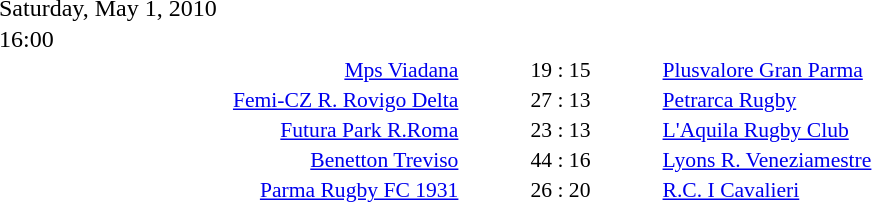<table style="width:70%;" cellspacing="1">
<tr>
<th width=35%></th>
<th width=15%></th>
<th></th>
</tr>
<tr>
<td>Saturday, May 1, 2010</td>
</tr>
<tr>
<td>16:00</td>
</tr>
<tr style=font-size:90%>
<td align=right><a href='#'>Mps Viadana</a></td>
<td align=center>19 : 15</td>
<td><a href='#'>Plusvalore Gran Parma</a></td>
</tr>
<tr style=font-size:90%>
<td align=right><a href='#'>Femi-CZ R. Rovigo Delta</a></td>
<td align=center>27 : 13</td>
<td><a href='#'>Petrarca Rugby</a></td>
</tr>
<tr style=font-size:90%>
<td align=right><a href='#'>Futura Park R.Roma</a></td>
<td align=center>23 : 13</td>
<td><a href='#'>L'Aquila Rugby Club</a></td>
</tr>
<tr style=font-size:90%>
<td align=right><a href='#'>Benetton Treviso</a></td>
<td align=center>44 : 16</td>
<td><a href='#'>Lyons R. Veneziamestre</a></td>
</tr>
<tr style=font-size:90%>
<td align=right><a href='#'>Parma Rugby FC 1931</a></td>
<td align=center>26 : 20</td>
<td><a href='#'>R.C. I Cavalieri</a></td>
</tr>
</table>
